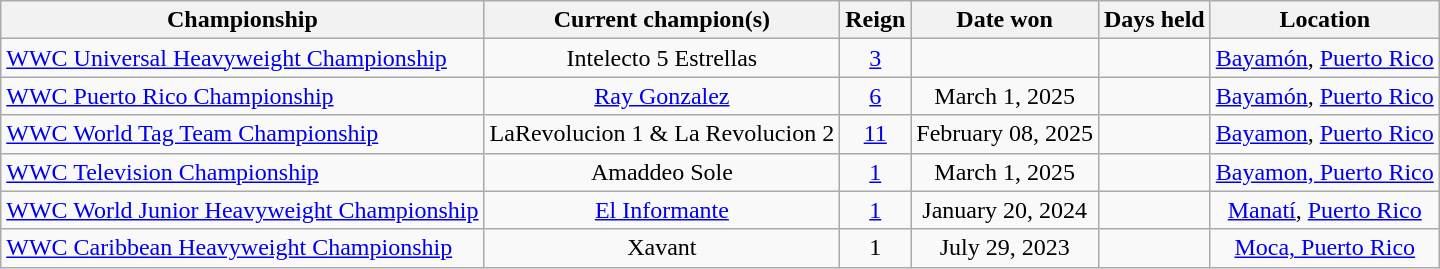<table class="wikitable sortable" style="text-align: center">
<tr>
<th>Championship</th>
<th>Current champion(s)</th>
<th>Reign</th>
<th>Date won</th>
<th>Days held</th>
<th>Location</th>
</tr>
<tr>
<td style="text-align:left"><a href='#'>WWC Universal Heavyweight Championship</a></td>
<td>Intelecto 5 Estrellas</td>
<td><a href='#'>3</a></td>
<td></td>
<td></td>
<td><a href='#'>Bayamón</a>, <a href='#'>Puerto Rico</a></td>
</tr>
<tr>
<td style="text-align:left"><a href='#'>WWC Puerto Rico Championship</a></td>
<td><a href='#'>Ray Gonzalez</a></td>
<td><a href='#'>6</a></td>
<td>March 1, 2025</td>
<td></td>
<td><a href='#'>Bayamón</a>, <a href='#'>Puerto Rico</a></td>
</tr>
<tr>
<td style="text-align:left"><a href='#'>WWC World Tag Team Championship</a></td>
<td>LaRevolucion 1 & La Revolucion 2</td>
<td><a href='#'>11</a></td>
<td>February  08, 2025</td>
<td></td>
<td><a href='#'>Bayamon</a>, <a href='#'>Puerto Rico</a></td>
</tr>
<tr>
<td style="text-align:left"><a href='#'>WWC Television Championship</a></td>
<td>Amaddeo Sole</td>
<td><a href='#'>1</a></td>
<td>March 1, 2025</td>
<td></td>
<td><a href='#'>Bayamon, Puerto Rico</a></td>
</tr>
<tr>
<td style="text-align:left"><a href='#'>WWC World Junior Heavyweight Championship</a></td>
<td><a href='#'>El Informante</a></td>
<td><a href='#'>1</a></td>
<td>January 20, 2024</td>
<td></td>
<td><a href='#'>Manatí</a>, <a href='#'>Puerto Rico</a></td>
</tr>
<tr>
<td style="text-align:left"><a href='#'>WWC Caribbean Heavyweight Championship</a></td>
<td>Xavant</td>
<td>1</td>
<td>July 29, 2023</td>
<td></td>
<td><a href='#'>Moca, Puerto Rico</a></td>
</tr>
</table>
